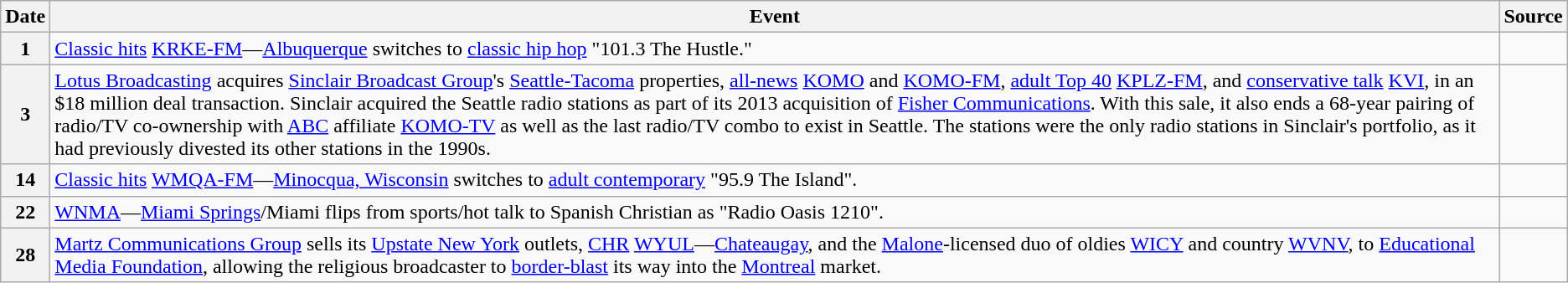<table class=wikitable>
<tr>
<th>Date</th>
<th>Event</th>
<th>Source</th>
</tr>
<tr>
<th>1</th>
<td><a href='#'>Classic hits</a> <a href='#'>KRKE-FM</a>—<a href='#'>Albuquerque</a> switches to <a href='#'>classic hip hop</a> "101.3 The Hustle."</td>
<td></td>
</tr>
<tr>
<th>3</th>
<td><a href='#'>Lotus Broadcasting</a> acquires <a href='#'>Sinclair Broadcast Group</a>'s <a href='#'>Seattle-Tacoma</a> properties, <a href='#'>all-news</a> <a href='#'>KOMO</a> and <a href='#'>KOMO-FM</a>, <a href='#'>adult Top 40</a> <a href='#'>KPLZ-FM</a>, and <a href='#'>conservative talk</a> <a href='#'>KVI</a>, in an $18 million deal transaction. Sinclair acquired the Seattle radio stations as part of its 2013 acquisition of <a href='#'>Fisher Communications</a>. With this sale, it also ends a 68-year pairing of radio/TV co-ownership with <a href='#'>ABC</a> affiliate <a href='#'>KOMO-TV</a> as well as the last radio/TV combo to exist in Seattle. The stations were the only radio stations in Sinclair's portfolio, as it had previously divested its other stations in the 1990s.</td>
<td></td>
</tr>
<tr>
<th>14</th>
<td><a href='#'>Classic hits</a> <a href='#'>WMQA-FM</a>—<a href='#'>Minocqua, Wisconsin</a> switches to <a href='#'>adult contemporary</a> "95.9 The Island".</td>
<td></td>
</tr>
<tr>
<th>22</th>
<td><a href='#'>WNMA</a>—<a href='#'>Miami Springs</a>/Miami flips from sports/hot talk to Spanish Christian as "Radio Oasis 1210".</td>
<td></td>
</tr>
<tr>
<th>28</th>
<td><a href='#'>Martz Communications Group</a> sells its <a href='#'>Upstate New York</a> outlets, <a href='#'>CHR</a> <a href='#'>WYUL</a>—<a href='#'>Chateaugay</a>, and the <a href='#'>Malone</a>-licensed duo of oldies <a href='#'>WICY</a> and country <a href='#'>WVNV</a>, to <a href='#'>Educational Media Foundation</a>, allowing the religious broadcaster to <a href='#'>border-blast</a> its way into the <a href='#'>Montreal</a> market.</td>
<td></td>
</tr>
</table>
